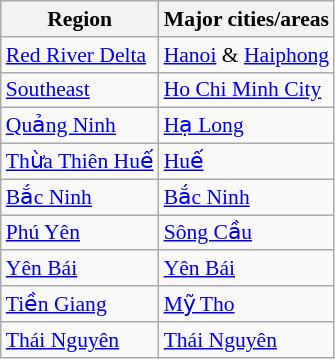<table class="wikitable" style="font-size:90%">
<tr>
<th>Region</th>
<th>Major cities/areas</th>
</tr>
<tr>
<td><a href='#'>Red River Delta</a></td>
<td><a href='#'>Hanoi</a> & <a href='#'>Haiphong</a></td>
</tr>
<tr>
<td><a href='#'>Southeast</a></td>
<td><a href='#'>Ho Chi Minh City</a></td>
</tr>
<tr>
<td><a href='#'>Quảng Ninh</a></td>
<td><a href='#'>Hạ Long</a></td>
</tr>
<tr>
<td><a href='#'>Thừa Thiên Huế</a></td>
<td><a href='#'>Huế</a></td>
</tr>
<tr>
<td><a href='#'>Bắc Ninh</a></td>
<td><a href='#'>Bắc Ninh</a></td>
</tr>
<tr>
<td><a href='#'>Phú Yên</a></td>
<td><a href='#'>Sông Cầu</a></td>
</tr>
<tr>
<td><a href='#'>Yên Bái</a></td>
<td><a href='#'>Yên Bái</a></td>
</tr>
<tr>
<td><a href='#'>Tiền Giang</a></td>
<td><a href='#'>Mỹ Tho</a></td>
</tr>
<tr>
<td><a href='#'>Thái Nguyên</a></td>
<td><a href='#'>Thái Nguyên</a></td>
</tr>
</table>
